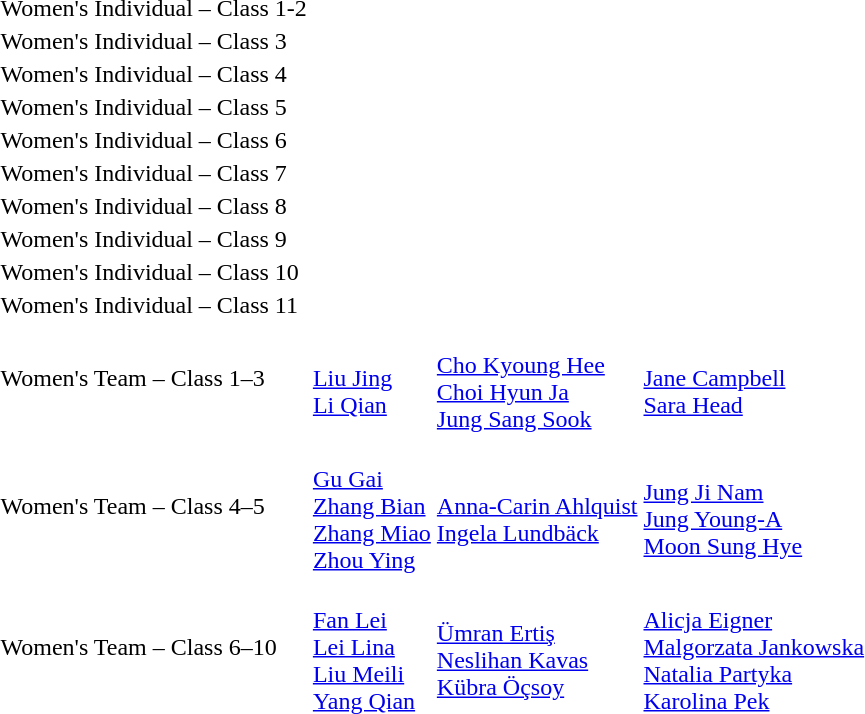<table>
<tr>
<td>Women's Individual – Class 1-2<br></td>
<td></td>
<td></td>
<td></td>
</tr>
<tr>
<td>Women's Individual – Class 3<br></td>
<td></td>
<td></td>
<td></td>
</tr>
<tr>
<td>Women's Individual – Class 4<br></td>
<td></td>
<td></td>
<td></td>
</tr>
<tr>
<td>Women's Individual – Class 5<br></td>
<td></td>
<td></td>
<td></td>
</tr>
<tr>
<td>Women's Individual – Class 6<br></td>
<td></td>
<td></td>
<td></td>
</tr>
<tr>
<td>Women's Individual – Class 7<br></td>
<td></td>
<td></td>
<td></td>
</tr>
<tr>
<td>Women's Individual – Class 8<br></td>
<td></td>
<td></td>
<td></td>
</tr>
<tr>
<td>Women's Individual – Class 9<br></td>
<td></td>
<td></td>
<td></td>
</tr>
<tr>
<td>Women's Individual – Class 10<br></td>
<td></td>
<td></td>
<td></td>
</tr>
<tr>
<td>Women's Individual – Class 11<br></td>
<td></td>
<td></td>
<td></td>
</tr>
<tr>
<td>Women's Team – Class 1–3<br></td>
<td><br><a href='#'>Liu Jing</a><br><a href='#'>Li Qian</a></td>
<td><br><a href='#'>Cho Kyoung Hee</a><br><a href='#'>Choi Hyun Ja</a><br><a href='#'>Jung Sang Sook</a></td>
<td><br><a href='#'>Jane Campbell</a><br><a href='#'>Sara Head</a></td>
</tr>
<tr>
<td>Women's Team – Class 4–5<br></td>
<td><br><a href='#'>Gu Gai</a><br><a href='#'>Zhang Bian</a><br><a href='#'>Zhang Miao</a><br><a href='#'>Zhou Ying</a></td>
<td><br><a href='#'>Anna-Carin Ahlquist</a><br><a href='#'>Ingela Lundbäck</a></td>
<td><br><a href='#'>Jung Ji Nam</a><br><a href='#'>Jung Young-A</a><br><a href='#'>Moon Sung Hye</a></td>
</tr>
<tr>
<td>Women's Team – Class 6–10<br></td>
<td><br><a href='#'>Fan Lei</a><br><a href='#'>Lei Lina</a><br><a href='#'>Liu Meili</a><br><a href='#'>Yang Qian</a></td>
<td><br><a href='#'>Ümran Ertiş</a><br><a href='#'>Neslihan Kavas</a><br><a href='#'>Kübra Öçsoy</a></td>
<td><br><a href='#'>Alicja Eigner</a><br><a href='#'>Malgorzata Jankowska</a><br><a href='#'>Natalia Partyka</a><br><a href='#'>Karolina Pek</a></td>
</tr>
</table>
